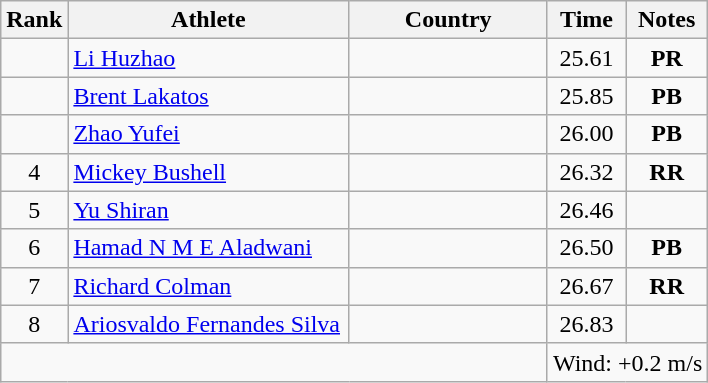<table class="wikitable sortable" style="text-align:center">
<tr>
<th>Rank</th>
<th style="width:180px">Athlete</th>
<th style="width:125px">Country</th>
<th>Time</th>
<th>Notes</th>
</tr>
<tr>
<td></td>
<td style="text-align:left;"><a href='#'>Li Huzhao</a></td>
<td style="text-align:left;"></td>
<td>25.61</td>
<td><strong>PR</strong></td>
</tr>
<tr>
<td></td>
<td style="text-align:left;"><a href='#'>Brent Lakatos</a></td>
<td style="text-align:left;"></td>
<td>25.85</td>
<td><strong>PB</strong></td>
</tr>
<tr>
<td></td>
<td style="text-align:left;"><a href='#'>Zhao Yufei</a></td>
<td style="text-align:left;"></td>
<td>26.00</td>
<td><strong>PB</strong></td>
</tr>
<tr>
<td>4</td>
<td style="text-align:left;"><a href='#'>Mickey Bushell</a></td>
<td style="text-align:left;"></td>
<td>26.32</td>
<td><strong>RR</strong></td>
</tr>
<tr>
<td>5</td>
<td style="text-align:left;"><a href='#'>Yu Shiran</a></td>
<td style="text-align:left;"></td>
<td>26.46</td>
<td></td>
</tr>
<tr>
<td>6</td>
<td style="text-align:left;"><a href='#'>Hamad N M E Aladwani</a></td>
<td style="text-align:left;"></td>
<td>26.50</td>
<td><strong>PB</strong></td>
</tr>
<tr>
<td>7</td>
<td style="text-align:left;"><a href='#'>Richard Colman</a></td>
<td style="text-align:left;"></td>
<td>26.67</td>
<td><strong>RR</strong></td>
</tr>
<tr>
<td>8</td>
<td style="text-align:left;"><a href='#'>Ariosvaldo Fernandes Silva</a></td>
<td style="text-align:left;"></td>
<td>26.83</td>
<td></td>
</tr>
<tr class="sortbottom">
<td colspan="3"></td>
<td colspan="2">Wind: +0.2 m/s</td>
</tr>
</table>
